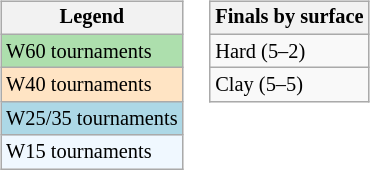<table>
<tr valign=top>
<td><br><table class=wikitable style="font-size:85%">
<tr>
<th>Legend</th>
</tr>
<tr style="background:#addfad;">
<td>W60 tournaments</td>
</tr>
<tr style="background:#ffe4c4;">
<td>W40 tournaments</td>
</tr>
<tr style="background:lightblue;">
<td>W25/35 tournaments</td>
</tr>
<tr style="background:#f0f8ff;">
<td>W15 tournaments</td>
</tr>
</table>
</td>
<td><br><table class=wikitable style="font-size:85%">
<tr>
<th>Finals by surface</th>
</tr>
<tr>
<td>Hard (5–2)</td>
</tr>
<tr>
<td>Clay (5–5)</td>
</tr>
</table>
</td>
</tr>
</table>
